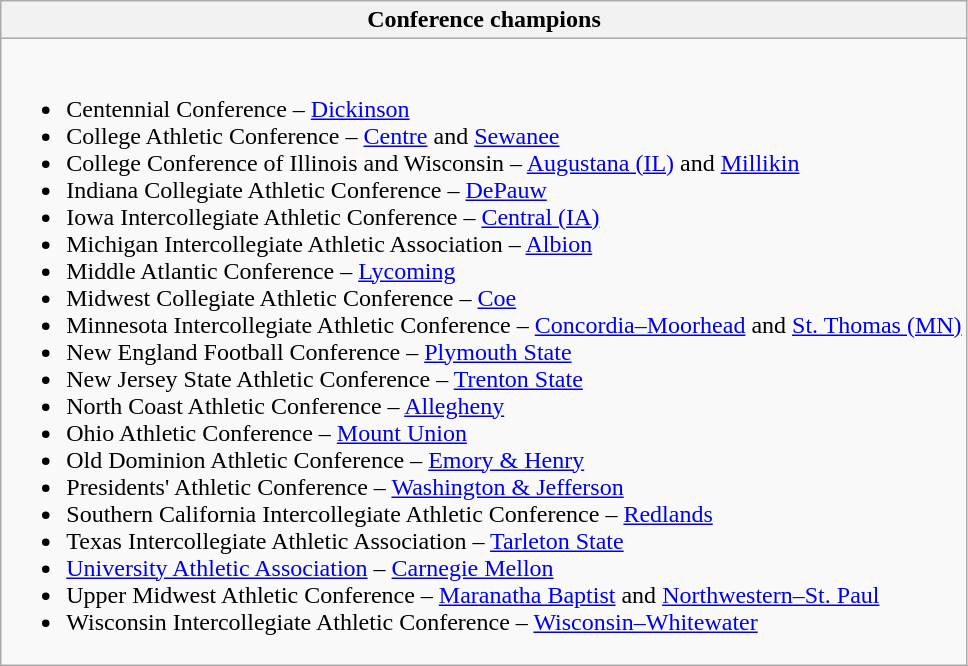<table class="wikitable">
<tr>
<th>Conference champions</th>
</tr>
<tr>
<td><br><ul><li>Centennial Conference – <a href='#'>Dickinson</a></li><li>College Athletic Conference – <a href='#'>Centre</a> and <a href='#'>Sewanee</a></li><li>College Conference of Illinois and Wisconsin – <a href='#'>Augustana (IL)</a> and  <a href='#'>Millikin</a></li><li>Indiana Collegiate Athletic Conference – <a href='#'>DePauw</a></li><li>Iowa Intercollegiate Athletic Conference – <a href='#'>Central (IA)</a></li><li>Michigan Intercollegiate Athletic Association – <a href='#'>Albion</a></li><li>Middle Atlantic Conference – <a href='#'>Lycoming</a></li><li>Midwest Collegiate Athletic Conference – <a href='#'>Coe</a></li><li>Minnesota Intercollegiate Athletic Conference – <a href='#'>Concordia–Moorhead</a> and <a href='#'>St. Thomas (MN)</a></li><li>New England Football Conference – <a href='#'>Plymouth State</a></li><li>New Jersey State Athletic Conference – <a href='#'>Trenton State</a></li><li>North Coast Athletic Conference – <a href='#'>Allegheny</a></li><li>Ohio Athletic Conference – <a href='#'>Mount Union</a></li><li>Old Dominion Athletic Conference – <a href='#'>Emory & Henry</a></li><li>Presidents' Athletic Conference – <a href='#'>Washington & Jefferson</a></li><li>Southern California Intercollegiate Athletic Conference – <a href='#'>Redlands</a></li><li>Texas Intercollegiate Athletic Association – <a href='#'>Tarleton State</a></li><li><a href='#'>University Athletic Association</a> – <a href='#'>Carnegie Mellon</a></li><li>Upper Midwest Athletic Conference – <a href='#'>Maranatha Baptist</a> and <a href='#'>Northwestern–St. Paul</a></li><li>Wisconsin Intercollegiate Athletic Conference – <a href='#'>Wisconsin–Whitewater</a></li></ul></td>
</tr>
</table>
